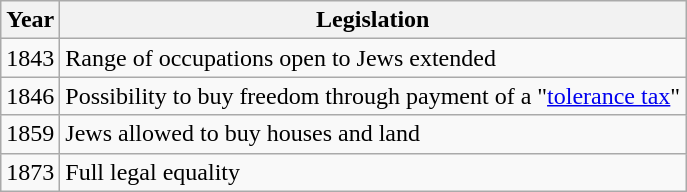<table class="wikitable">
<tr>
<th>Year</th>
<th>Legislation</tr></th>
<td>1843</td>
<td>Range of occupations open to Jews extended</tr></td>
<td>1846</td>
<td>Possibility to buy freedom through payment of a "<a href='#'>tolerance tax</a>"</tr></td>
<td>1859</td>
<td>Jews allowed to buy houses and land</tr></td>
<td>1873</td>
<td>Full legal equality</tr></td>
</tr>
</table>
